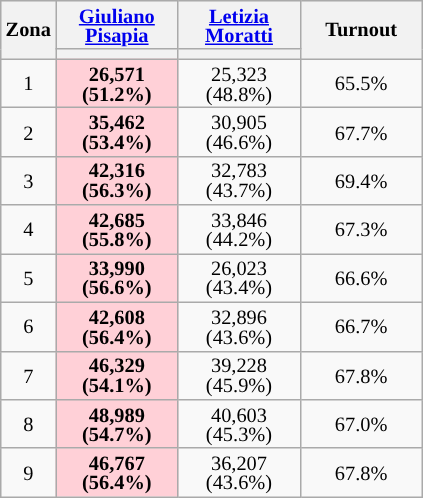<table class="wikitable" style="text-align:center; font-size:85%; line-height:13px">
<tr style="height:30px; background-color:#E9E9E9">
<th style="width:30px;" rowspan="2">Zona</th>
<th style="width:75px;"><a href='#'>Giuliano Pisapia</a></th>
<th style="width:75px;"><a href='#'>Letizia Moratti</a></th>
<th rowspan="2" style="width:75px;">Turnout</th>
</tr>
<tr>
<th style="background:"></th>
<th style="background:"></th>
</tr>
<tr>
<td>1</td>
<td style="background:#FFD0D7"><strong>26,571 <br>(51.2%)</strong></td>
<td>25,323 <br>(48.8%)</td>
<td>65.5%</td>
</tr>
<tr>
<td>2</td>
<td style="background:#FFD0D7"><strong>35,462 <br>(53.4%)</strong></td>
<td>30,905 <br>(46.6%)</td>
<td>67.7%</td>
</tr>
<tr>
<td>3</td>
<td style="background:#FFD0D7"><strong>42,316 <br>(56.3%)</strong></td>
<td>32,783 <br>(43.7%)</td>
<td>69.4%</td>
</tr>
<tr>
<td>4</td>
<td style="background:#FFD0D7"><strong>42,685 <br>(55.8%)</strong></td>
<td>33,846 <br>(44.2%)</td>
<td>67.3%</td>
</tr>
<tr>
<td>5</td>
<td style="background:#FFD0D7"><strong>33,990 <br>(56.6%)</strong></td>
<td>26,023 <br>(43.4%)</td>
<td>66.6%</td>
</tr>
<tr>
<td>6</td>
<td style="background:#FFD0D7"><strong>42,608 <br>(56.4%)</strong></td>
<td>32,896 <br>(43.6%)</td>
<td>66.7%</td>
</tr>
<tr>
<td>7</td>
<td style="background:#FFD0D7"><strong>46,329 <br>(54.1%)</strong></td>
<td>39,228 <br>(45.9%)</td>
<td>67.8%</td>
</tr>
<tr>
<td>8</td>
<td style="background:#FFD0D7"><strong>48,989 <br>(54.7%)</strong></td>
<td>40,603 <br>(45.3%)</td>
<td>67.0%</td>
</tr>
<tr>
<td>9</td>
<td style="background:#FFD0D7"><strong>46,767 <br>(56.4%)</strong></td>
<td>36,207 <br>(43.6%)</td>
<td>67.8%</td>
</tr>
</table>
